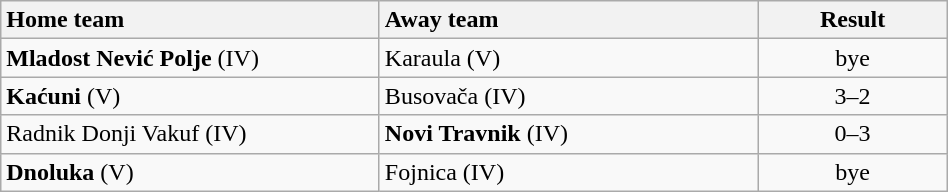<table class="wikitable" style="width:50%">
<tr>
<th style="width:40%; text-align:left">Home team</th>
<th style="width:40%; text-align:left">Away team</th>
<th>Result</th>
</tr>
<tr>
<td><strong>Mladost Nević Polje</strong> (IV)</td>
<td>Karaula (V)</td>
<td style="text-align:center">bye</td>
</tr>
<tr>
<td><strong>Kaćuni</strong> (V)</td>
<td>Busovača (IV)</td>
<td style="text-align:center">3–2</td>
</tr>
<tr>
<td>Radnik Donji Vakuf (IV)</td>
<td><strong>Novi Travnik</strong> (IV)</td>
<td style="text-align:center">0–3</td>
</tr>
<tr>
<td><strong>Dnoluka</strong> (V)</td>
<td>Fojnica (IV)</td>
<td style="text-align:center">bye</td>
</tr>
</table>
